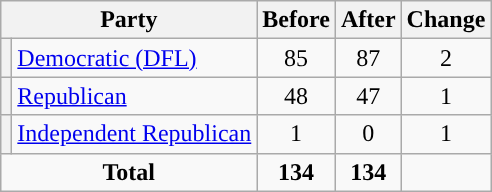<table class="wikitable" style="text-align:center;">
<tr>
<th colspan="2">Party</th>
<th>Before</th>
<th>After</th>
<th>Change</th>
</tr>
<tr>
<th style="background-color:"></th>
<td style="text-align:left;"><a href='#'>Democratic (DFL)</a></td>
<td>85</td>
<td>87</td>
<td> 2</td>
</tr>
<tr>
<th style="background-color:"></th>
<td style="text-align:left;"><a href='#'>Republican</a></td>
<td>48</td>
<td>47</td>
<td> 1</td>
</tr>
<tr>
<th style="background-color:"></th>
<td style="text-align:left;"><a href='#'>Independent Republican</a></td>
<td>1</td>
<td>0</td>
<td> 1</td>
</tr>
<tr>
<td colspan="2"><strong>Total</strong></td>
<td><strong>134</strong></td>
<td><strong>134</strong></td>
<td></td>
</tr>
</table>
